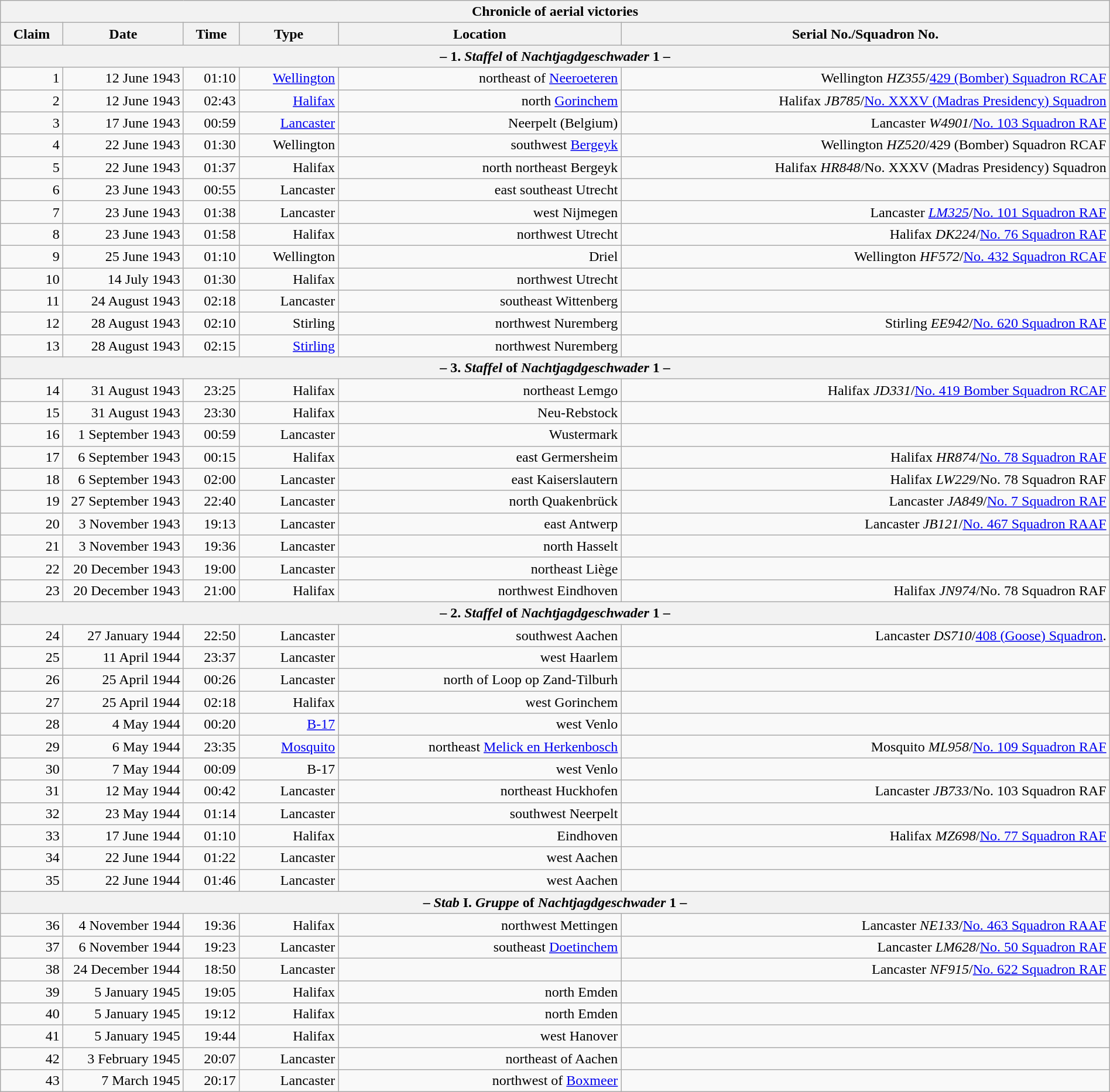<table class="wikitable plainrowheaders collapsible" style="margin-left: auto; margin-right: auto; border: none; text-align:right; width: 100%;">
<tr>
<th colspan="6">Chronicle of aerial victories</th>
</tr>
<tr>
<th scope="col">Claim</th>
<th scope="col" style="width:130px">Date</th>
<th scope="col">Time</th>
<th scope="col">Type</th>
<th scope="col">Location</th>
<th scope="col">Serial No./Squadron No.</th>
</tr>
<tr>
<th colspan="6">– 1. <em>Staffel</em> of <em>Nachtjagdgeschwader</em> 1 –</th>
</tr>
<tr>
<td>1</td>
<td>12 June 1943</td>
<td>01:10</td>
<td><a href='#'>Wellington</a></td>
<td> northeast of <a href='#'>Neeroeteren</a></td>
<td>Wellington <em>HZ355</em>/<a href='#'>429 (Bomber) Squadron RCAF</a></td>
</tr>
<tr>
<td>2</td>
<td>12 June 1943</td>
<td>02:43</td>
<td><a href='#'>Halifax</a></td>
<td> north <a href='#'>Gorinchem</a></td>
<td>Halifax <em>JB785</em>/<a href='#'>No. XXXV (Madras Presidency) Squadron</a></td>
</tr>
<tr>
<td>3</td>
<td>17 June 1943</td>
<td>00:59</td>
<td><a href='#'>Lancaster</a></td>
<td>Neerpelt (Belgium)</td>
<td>Lancaster <em>W4901</em>/<a href='#'>No. 103 Squadron RAF</a></td>
</tr>
<tr>
<td>4</td>
<td>22 June 1943</td>
<td>01:30</td>
<td>Wellington</td>
<td> southwest <a href='#'>Bergeyk</a></td>
<td>Wellington <em>HZ520</em>/429 (Bomber) Squadron RCAF</td>
</tr>
<tr>
<td>5</td>
<td>22 June 1943</td>
<td>01:37</td>
<td>Halifax</td>
<td> north northeast Bergeyk</td>
<td>Halifax <em>HR848</em>/No. XXXV (Madras Presidency) Squadron</td>
</tr>
<tr>
<td>6</td>
<td>23 June 1943</td>
<td>00:55</td>
<td>Lancaster</td>
<td> east southeast Utrecht</td>
<td></td>
</tr>
<tr>
<td>7</td>
<td>23 June 1943</td>
<td>01:38</td>
<td>Lancaster</td>
<td> west Nijmegen</td>
<td>Lancaster <em><a href='#'>LM325</a></em>/<a href='#'>No. 101 Squadron RAF</a></td>
</tr>
<tr>
<td>8</td>
<td>23 June 1943</td>
<td>01:58</td>
<td>Halifax</td>
<td> northwest Utrecht</td>
<td>Halifax <em>DK224</em>/<a href='#'>No. 76 Squadron RAF</a></td>
</tr>
<tr>
<td>9</td>
<td>25 June 1943</td>
<td>01:10</td>
<td>Wellington</td>
<td>Driel</td>
<td>Wellington <em>HF572</em>/<a href='#'>No. 432 Squadron RCAF</a></td>
</tr>
<tr>
<td>10</td>
<td>14 July 1943</td>
<td>01:30</td>
<td>Halifax</td>
<td> northwest Utrecht</td>
<td></td>
</tr>
<tr>
<td>11</td>
<td>24 August 1943</td>
<td>02:18</td>
<td>Lancaster</td>
<td>southeast Wittenberg</td>
<td></td>
</tr>
<tr>
<td>12</td>
<td>28 August 1943</td>
<td>02:10</td>
<td>Stirling</td>
<td> northwest Nuremberg</td>
<td>Stirling <em>EE942</em>/<a href='#'>No. 620 Squadron RAF</a></td>
</tr>
<tr>
<td>13</td>
<td>28 August 1943</td>
<td>02:15</td>
<td><a href='#'>Stirling</a></td>
<td> northwest Nuremberg</td>
<td></td>
</tr>
<tr>
<th colspan="7">– 3. <em>Staffel</em> of <em>Nachtjagdgeschwader</em> 1 –</th>
</tr>
<tr>
<td>14</td>
<td>31 August 1943</td>
<td>23:25</td>
<td>Halifax</td>
<td>northeast Lemgo</td>
<td>Halifax <em>JD331</em>/<a href='#'>No. 419 Bomber Squadron RCAF</a></td>
</tr>
<tr>
<td>15</td>
<td>31 August 1943</td>
<td>23:30</td>
<td>Halifax</td>
<td>Neu-Rebstock</td>
<td></td>
</tr>
<tr>
<td>16</td>
<td>1 September 1943</td>
<td>00:59</td>
<td>Lancaster</td>
<td>Wustermark</td>
<td></td>
</tr>
<tr>
<td>17</td>
<td>6 September 1943</td>
<td>00:15</td>
<td>Halifax</td>
<td> east Germersheim</td>
<td>Halifax <em>HR874</em>/<a href='#'>No. 78 Squadron RAF</a></td>
</tr>
<tr>
<td>18</td>
<td>6 September 1943</td>
<td>02:00</td>
<td>Lancaster</td>
<td> east Kaiserslautern</td>
<td>Halifax <em>LW229</em>/No. 78 Squadron RAF</td>
</tr>
<tr>
<td>19</td>
<td>27 September 1943</td>
<td>22:40</td>
<td>Lancaster</td>
<td> north Quakenbrück</td>
<td>Lancaster <em>JA849</em>/<a href='#'>No. 7 Squadron RAF</a></td>
</tr>
<tr>
<td>20</td>
<td>3 November 1943</td>
<td>19:13</td>
<td>Lancaster</td>
<td>east Antwerp</td>
<td>Lancaster <em>JB121</em>/<a href='#'>No. 467 Squadron RAAF</a></td>
</tr>
<tr>
<td>21</td>
<td>3 November 1943</td>
<td>19:36</td>
<td>Lancaster</td>
<td>north Hasselt</td>
<td></td>
</tr>
<tr>
<td>22</td>
<td>20 December 1943</td>
<td>19:00</td>
<td>Lancaster</td>
<td>northeast Liège</td>
<td></td>
</tr>
<tr>
<td>23</td>
<td>20 December 1943</td>
<td>21:00</td>
<td>Halifax</td>
<td>northwest Eindhoven</td>
<td>Halifax <em>JN974</em>/No. 78 Squadron RAF</td>
</tr>
<tr>
<th colspan="7">– 2. <em>Staffel</em> of <em>Nachtjagdgeschwader</em> 1 –</th>
</tr>
<tr>
<td>24</td>
<td>27 January 1944</td>
<td>22:50</td>
<td>Lancaster</td>
<td> southwest Aachen</td>
<td>Lancaster <em>DS710</em>/<a href='#'>408 (Goose) Squadron</a>.</td>
</tr>
<tr>
<td>25</td>
<td>11 April 1944</td>
<td>23:37</td>
<td>Lancaster</td>
<td> west Haarlem</td>
<td></td>
</tr>
<tr>
<td>26</td>
<td>25 April 1944</td>
<td>00:26</td>
<td>Lancaster</td>
<td>north of Loop op Zand-Tilburh</td>
<td></td>
</tr>
<tr>
<td>27</td>
<td>25 April 1944</td>
<td>02:18</td>
<td>Halifax</td>
<td>west Gorinchem</td>
<td></td>
</tr>
<tr>
<td>28</td>
<td>4 May 1944</td>
<td>00:20</td>
<td><a href='#'>B-17</a></td>
<td> west Venlo</td>
<td></td>
</tr>
<tr>
<td>29</td>
<td>6 May 1944</td>
<td>23:35</td>
<td><a href='#'>Mosquito</a></td>
<td> northeast <a href='#'>Melick en Herkenbosch</a></td>
<td>Mosquito <em>ML958</em>/<a href='#'>No. 109 Squadron RAF</a></td>
</tr>
<tr>
<td>30</td>
<td>7 May 1944</td>
<td>00:09</td>
<td>B-17</td>
<td>west Venlo</td>
<td></td>
</tr>
<tr>
<td>31</td>
<td>12 May 1944</td>
<td>00:42</td>
<td>Lancaster</td>
<td> northeast Huckhofen</td>
<td>Lancaster <em>JB733</em>/No. 103 Squadron RAF</td>
</tr>
<tr>
<td>32</td>
<td>23 May 1944</td>
<td>01:14</td>
<td>Lancaster</td>
<td>southwest Neerpelt</td>
<td></td>
</tr>
<tr>
<td>33</td>
<td>17 June 1944</td>
<td>01:10</td>
<td>Halifax</td>
<td>Eindhoven</td>
<td>Halifax <em>MZ698</em>/<a href='#'>No. 77 Squadron RAF</a></td>
</tr>
<tr>
<td>34</td>
<td>22 June 1944</td>
<td>01:22</td>
<td>Lancaster</td>
<td>west Aachen</td>
<td></td>
</tr>
<tr>
<td>35</td>
<td>22 June 1944</td>
<td>01:46</td>
<td>Lancaster</td>
<td>west Aachen</td>
<td></td>
</tr>
<tr>
<th colspan="7">– <em>Stab</em> I. <em>Gruppe</em> of <em>Nachtjagdgeschwader</em> 1 –</th>
</tr>
<tr>
<td>36</td>
<td>4 November 1944</td>
<td>19:36</td>
<td>Halifax</td>
<td> northwest Mettingen</td>
<td>Lancaster <em>NE133</em>/<a href='#'>No. 463 Squadron RAAF</a></td>
</tr>
<tr>
<td>37</td>
<td>6 November 1944</td>
<td>19:23</td>
<td>Lancaster</td>
<td> southeast <a href='#'>Doetinchem</a></td>
<td>Lancaster <em>LM628</em>/<a href='#'>No. 50 Squadron RAF</a></td>
</tr>
<tr>
<td>38</td>
<td>24 December 1944</td>
<td>18:50</td>
<td>Lancaster</td>
<td></td>
<td>Lancaster <em>NF915</em>/<a href='#'>No. 622 Squadron RAF</a></td>
</tr>
<tr>
<td>39</td>
<td>5 January 1945</td>
<td>19:05</td>
<td>Halifax</td>
<td> north Emden</td>
<td></td>
</tr>
<tr>
<td>40</td>
<td>5 January 1945</td>
<td>19:12</td>
<td>Halifax</td>
<td> north Emden</td>
<td></td>
</tr>
<tr>
<td>41</td>
<td>5 January 1945</td>
<td>19:44</td>
<td>Halifax</td>
<td> west Hanover</td>
<td></td>
</tr>
<tr>
<td>42</td>
<td>3 February 1945</td>
<td>20:07</td>
<td>Lancaster</td>
<td> northeast of Aachen</td>
<td></td>
</tr>
<tr>
<td>43</td>
<td>7 March 1945</td>
<td>20:17</td>
<td>Lancaster</td>
<td> northwest of <a href='#'>Boxmeer</a></td>
<td></td>
</tr>
</table>
